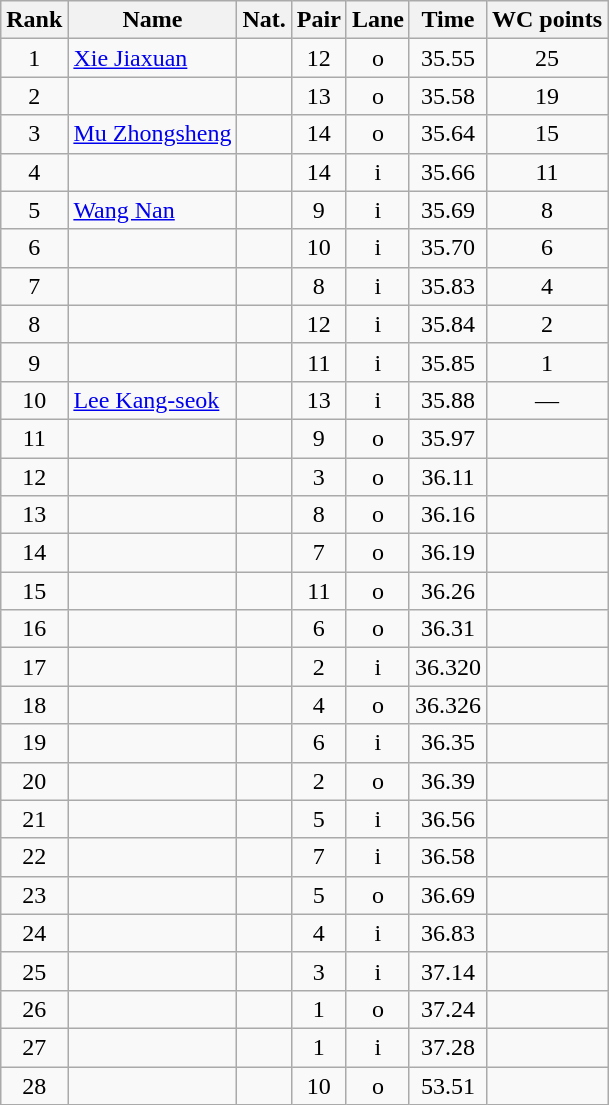<table class="wikitable sortable" style="text-align:center">
<tr>
<th>Rank</th>
<th>Name</th>
<th>Nat.</th>
<th>Pair</th>
<th>Lane</th>
<th>Time</th>
<th>WC points</th>
</tr>
<tr>
<td>1</td>
<td align=left><a href='#'>Xie Jiaxuan</a></td>
<td></td>
<td>12</td>
<td>o</td>
<td>35.55</td>
<td>25</td>
</tr>
<tr>
<td>2</td>
<td align=left></td>
<td></td>
<td>13</td>
<td>o</td>
<td>35.58</td>
<td>19</td>
</tr>
<tr>
<td>3</td>
<td align=left><a href='#'>Mu Zhongsheng</a></td>
<td></td>
<td>14</td>
<td>o</td>
<td>35.64</td>
<td>15</td>
</tr>
<tr>
<td>4</td>
<td align=left></td>
<td></td>
<td>14</td>
<td>i</td>
<td>35.66</td>
<td>11</td>
</tr>
<tr>
<td>5</td>
<td align=left><a href='#'>Wang Nan</a></td>
<td></td>
<td>9</td>
<td>i</td>
<td>35.69</td>
<td>8</td>
</tr>
<tr>
<td>6</td>
<td align=left></td>
<td></td>
<td>10</td>
<td>i</td>
<td>35.70</td>
<td>6</td>
</tr>
<tr>
<td>7</td>
<td align=left></td>
<td></td>
<td>8</td>
<td>i</td>
<td>35.83</td>
<td>4</td>
</tr>
<tr>
<td>8</td>
<td align=left></td>
<td></td>
<td>12</td>
<td>i</td>
<td>35.84</td>
<td>2</td>
</tr>
<tr>
<td>9</td>
<td align=left></td>
<td></td>
<td>11</td>
<td>i</td>
<td>35.85</td>
<td>1</td>
</tr>
<tr>
<td>10</td>
<td align=left><a href='#'>Lee Kang-seok</a></td>
<td></td>
<td>13</td>
<td>i</td>
<td>35.88</td>
<td>—</td>
</tr>
<tr>
<td>11</td>
<td align=left></td>
<td></td>
<td>9</td>
<td>o</td>
<td>35.97</td>
<td></td>
</tr>
<tr>
<td>12</td>
<td align=left></td>
<td></td>
<td>3</td>
<td>o</td>
<td>36.11</td>
<td></td>
</tr>
<tr>
<td>13</td>
<td align=left></td>
<td></td>
<td>8</td>
<td>o</td>
<td>36.16</td>
<td></td>
</tr>
<tr>
<td>14</td>
<td align=left></td>
<td></td>
<td>7</td>
<td>o</td>
<td>36.19</td>
<td></td>
</tr>
<tr>
<td>15</td>
<td align=left></td>
<td></td>
<td>11</td>
<td>o</td>
<td>36.26</td>
<td></td>
</tr>
<tr>
<td>16</td>
<td align=left></td>
<td></td>
<td>6</td>
<td>o</td>
<td>36.31</td>
<td></td>
</tr>
<tr>
<td>17</td>
<td align=left></td>
<td></td>
<td>2</td>
<td>i</td>
<td>36.320</td>
<td></td>
</tr>
<tr>
<td>18</td>
<td align=left></td>
<td></td>
<td>4</td>
<td>o</td>
<td>36.326</td>
<td></td>
</tr>
<tr>
<td>19</td>
<td align=left></td>
<td></td>
<td>6</td>
<td>i</td>
<td>36.35</td>
<td></td>
</tr>
<tr>
<td>20</td>
<td align=left></td>
<td></td>
<td>2</td>
<td>o</td>
<td>36.39</td>
<td></td>
</tr>
<tr>
<td>21</td>
<td align=left></td>
<td></td>
<td>5</td>
<td>i</td>
<td>36.56</td>
<td></td>
</tr>
<tr>
<td>22</td>
<td align=left></td>
<td></td>
<td>7</td>
<td>i</td>
<td>36.58</td>
<td></td>
</tr>
<tr>
<td>23</td>
<td align=left></td>
<td></td>
<td>5</td>
<td>o</td>
<td>36.69</td>
<td></td>
</tr>
<tr>
<td>24</td>
<td align=left></td>
<td></td>
<td>4</td>
<td>i</td>
<td>36.83</td>
<td></td>
</tr>
<tr>
<td>25</td>
<td align=left></td>
<td></td>
<td>3</td>
<td>i</td>
<td>37.14</td>
<td></td>
</tr>
<tr>
<td>26</td>
<td align=left></td>
<td></td>
<td>1</td>
<td>o</td>
<td>37.24</td>
<td></td>
</tr>
<tr>
<td>27</td>
<td align=left></td>
<td></td>
<td>1</td>
<td>i</td>
<td>37.28</td>
<td></td>
</tr>
<tr>
<td>28</td>
<td align=left></td>
<td></td>
<td>10</td>
<td>o</td>
<td>53.51</td>
<td></td>
</tr>
</table>
